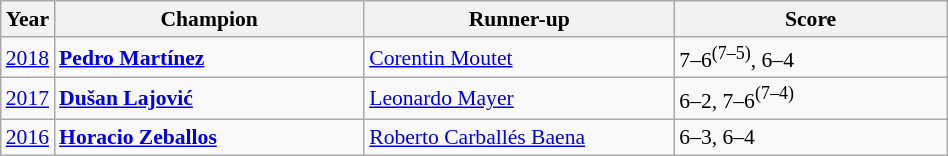<table class="wikitable" style="font-size:90%">
<tr>
<th>Year</th>
<th width="200">Champion</th>
<th width="200">Runner-up</th>
<th width="175">Score</th>
</tr>
<tr>
<td><a href='#'>2018</a></td>
<td> <strong><a href='#'>Pedro Martínez</a></strong></td>
<td> <a href='#'>Corentin Moutet</a></td>
<td>7–6<sup>(7–5)</sup>, 6–4</td>
</tr>
<tr>
<td><a href='#'>2017</a></td>
<td> <strong><a href='#'>Dušan Lajović</a></strong></td>
<td> <a href='#'>Leonardo Mayer</a></td>
<td>6–2, 7–6<sup>(7–4)</sup></td>
</tr>
<tr>
<td><a href='#'>2016</a></td>
<td> <strong><a href='#'>Horacio Zeballos</a></strong></td>
<td> <a href='#'>Roberto Carballés Baena</a></td>
<td>6–3, 6–4</td>
</tr>
</table>
